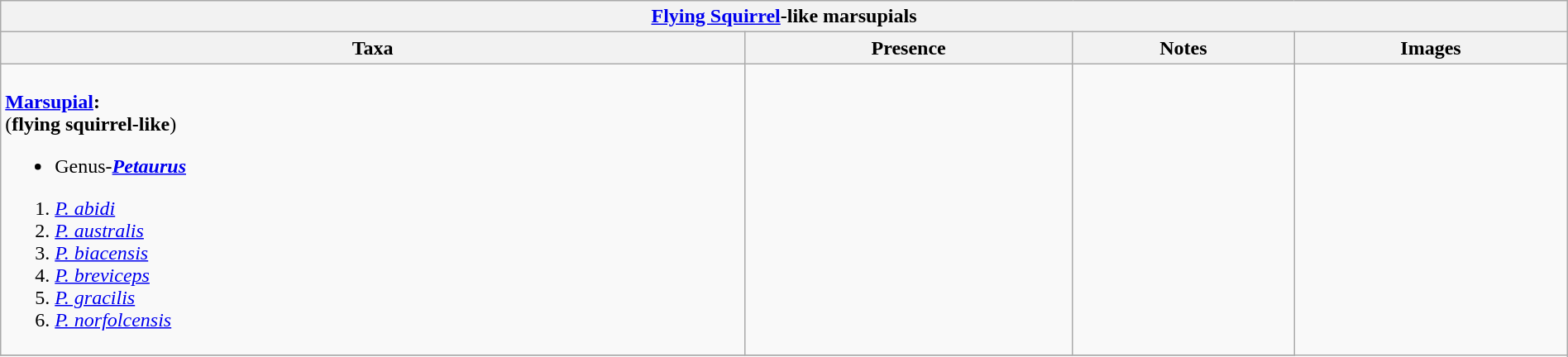<table class="wikitable" align="center" width="100%">
<tr>
<th colspan="5" align="center"><strong><a href='#'>Flying Squirrel</a>-like marsupials</strong></th>
</tr>
<tr>
<th>Taxa</th>
<th>Presence</th>
<th>Notes</th>
<th>Images</th>
</tr>
<tr>
<td><br><strong><a href='#'>Marsupial</a>:</strong><br>(<strong>flying squirrel-like</strong>)<ul><li>Genus-<strong><em><a href='#'>Petaurus</a></em></strong></li></ul><ol><li><em><a href='#'>P. abidi</a></em></li><li><em><a href='#'>P. australis</a></em></li><li><em><a href='#'>P. biacensis</a></em></li><li><em><a href='#'>P. breviceps</a></em></li><li><em><a href='#'>P. gracilis</a></em></li><li><em><a href='#'>P. norfolcensis</a></em></li></ol></td>
<td></td>
<td></td>
<td rowspan="99"><br></td>
</tr>
<tr>
</tr>
</table>
